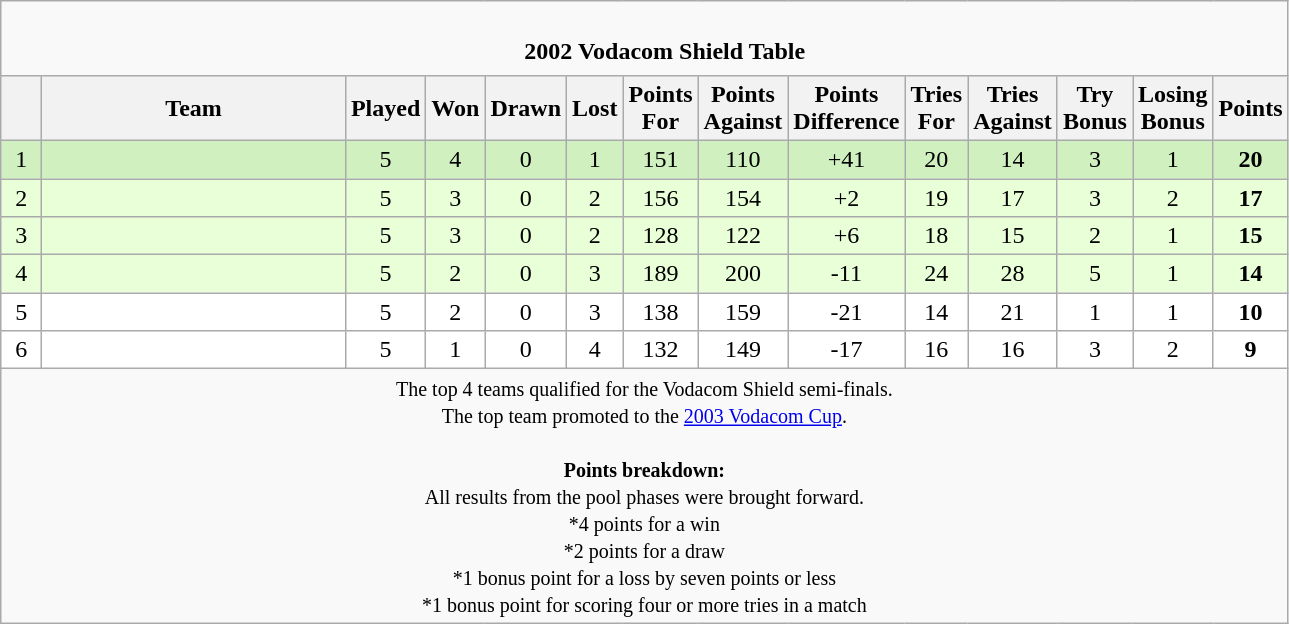<table class="wikitable" style="text-align: center;">
<tr>
<td colspan="14" cellpadding="0" cellspacing="0"><br><table border="0" width="100%" cellpadding="0" cellspacing="0">
<tr>
<td width=0% style="border:0px"></td>
<td style="border:0px"><strong>2002 Vodacom Shield Table</strong></td>
</tr>
</table>
</td>
</tr>
<tr>
<th bgcolor="#efefef" width="20"></th>
<th bgcolor="#efefef" width="195">Team</th>
<th bgcolor="#efefef" width="20">Played</th>
<th bgcolor="#efefef" width="20">Won</th>
<th bgcolor="#efefef" width="20">Drawn</th>
<th bgcolor="#efefef" width="20">Lost</th>
<th bgcolor="#efefef" width="20">Points For</th>
<th bgcolor="#efefef" width="20">Points Against</th>
<th bgcolor="#efefef" width="20">Points Difference</th>
<th bgcolor="#efefef" width="20">Tries For</th>
<th bgcolor="#efefef" width="20">Tries Against</th>
<th bgcolor="#efefef" width="20">Try Bonus</th>
<th bgcolor="#efefef" width="20">Losing Bonus</th>
<th bgcolor="#efefef" width="20">Points<br></th>
</tr>
<tr bgcolor=#D0F0C0 align=center>
<td>1</td>
<td align=left></td>
<td>5</td>
<td>4</td>
<td>0</td>
<td>1</td>
<td>151</td>
<td>110</td>
<td>+41</td>
<td>20</td>
<td>14</td>
<td>3</td>
<td>1</td>
<td><strong>20</strong></td>
</tr>
<tr bgcolor=#E8FFD8 align=center>
<td>2</td>
<td align=left></td>
<td>5</td>
<td>3</td>
<td>0</td>
<td>2</td>
<td>156</td>
<td>154</td>
<td>+2</td>
<td>19</td>
<td>17</td>
<td>3</td>
<td>2</td>
<td><strong>17</strong></td>
</tr>
<tr bgcolor=#E8FFD8 align=center>
<td>3</td>
<td align=left></td>
<td>5</td>
<td>3</td>
<td>0</td>
<td>2</td>
<td>128</td>
<td>122</td>
<td>+6</td>
<td>18</td>
<td>15</td>
<td>2</td>
<td>1</td>
<td><strong>15</strong></td>
</tr>
<tr bgcolor=#E8FFD8 align=center>
<td>4</td>
<td align=left></td>
<td>5</td>
<td>2</td>
<td>0</td>
<td>3</td>
<td>189</td>
<td>200</td>
<td>-11</td>
<td>24</td>
<td>28</td>
<td>5</td>
<td>1</td>
<td><strong>14</strong></td>
</tr>
<tr bgcolor=#ffffff align=center>
<td>5</td>
<td align=left></td>
<td>5</td>
<td>2</td>
<td>0</td>
<td>3</td>
<td>138</td>
<td>159</td>
<td>-21</td>
<td>14</td>
<td>21</td>
<td>1</td>
<td>1</td>
<td><strong>10</strong></td>
</tr>
<tr bgcolor=#ffffff align=center>
<td>6</td>
<td align=left></td>
<td>5</td>
<td>1</td>
<td>0</td>
<td>4</td>
<td>132</td>
<td>149</td>
<td>-17</td>
<td>16</td>
<td>16</td>
<td>3</td>
<td>2</td>
<td><strong>9</strong></td>
</tr>
<tr |align=left|>
<td colspan="14" style="border:0px"><small>The top 4 teams qualified for the Vodacom Shield semi-finals.<br>The top team promoted to the <a href='#'>2003 Vodacom Cup</a>.<br><br><strong>Points breakdown:</strong><br>All results from the pool phases were brought forward.<br>*4 points for a win<br>*2 points for a draw<br>*1 bonus point for a loss by seven points or less<br>*1 bonus point for scoring four or more tries in a match</small></td>
</tr>
</table>
